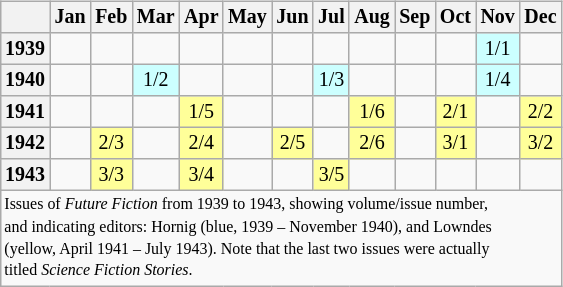<table class="wikitable" style="font-size: 10pt; line-height: 11pt; margin-left: 2em; text-align: center; float: right">
<tr>
<th></th>
<th>Jan</th>
<th>Feb</th>
<th>Mar</th>
<th>Apr</th>
<th>May</th>
<th>Jun</th>
<th>Jul</th>
<th>Aug</th>
<th>Sep</th>
<th>Oct</th>
<th>Nov</th>
<th>Dec</th>
</tr>
<tr>
<th>1939</th>
<td></td>
<td></td>
<td></td>
<td></td>
<td></td>
<td></td>
<td></td>
<td></td>
<td></td>
<td></td>
<td style="background-color:#ccffff">1/1</td>
<td></td>
</tr>
<tr>
<th>1940</th>
<td></td>
<td></td>
<td style="background-color:#ccffff">1/2</td>
<td></td>
<td></td>
<td></td>
<td style="background-color:#ccffff">1/3</td>
<td></td>
<td></td>
<td></td>
<td style="background-color:#ccffff">1/4</td>
<td></td>
</tr>
<tr>
<th>1941</th>
<td></td>
<td></td>
<td></td>
<td style="background-color:#ffff99">1/5</td>
<td></td>
<td></td>
<td></td>
<td style="background-color:#ffff99">1/6</td>
<td></td>
<td style="background-color:#ffff99">2/1</td>
<td></td>
<td style="background-color:#ffff99">2/2</td>
</tr>
<tr>
<th>1942</th>
<td></td>
<td style="background-color:#ffff99">2/3</td>
<td></td>
<td style="background-color:#ffff99">2/4</td>
<td></td>
<td style="background-color:#ffff99">2/5</td>
<td></td>
<td style="background-color:#ffff99">2/6</td>
<td></td>
<td style="background-color:#ffff99">3/1</td>
<td></td>
<td style="background-color:#ffff99">3/2</td>
</tr>
<tr>
<th>1943</th>
<td></td>
<td style="background-color:#ffff99">3/3</td>
<td></td>
<td style="background-color:#ffff99">3/4</td>
<td></td>
<td></td>
<td style="background-color:#ffff99">3/5</td>
<td></td>
<td></td>
<td></td>
<td></td>
<td></td>
</tr>
<tr>
<td colspan="13" style="font-size: 8pt; text-align:left">Issues of <em>Future Fiction</em> from 1939 to 1943, showing volume/issue number,<br>and indicating editors: Hornig (blue, 1939 – November 1940), and Lowndes<br>(yellow, April 1941 – July 1943).  Note that the last two issues were actually<br>titled <em>Science Fiction Stories</em>.</td>
</tr>
</table>
